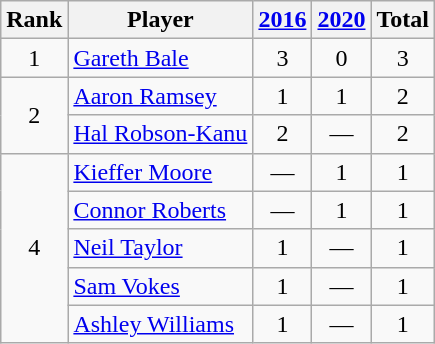<table class="wikitable" style="text-align:center">
<tr>
<th>Rank</th>
<th>Player</th>
<th><a href='#'>2016</a></th>
<th><a href='#'>2020</a></th>
<th>Total</th>
</tr>
<tr>
<td>1</td>
<td style="text-align:left"><a href='#'>Gareth Bale</a></td>
<td>3</td>
<td>0</td>
<td>3</td>
</tr>
<tr>
<td rowspan="2">2</td>
<td style="text-align:left"><a href='#'>Aaron Ramsey</a></td>
<td>1</td>
<td>1</td>
<td>2</td>
</tr>
<tr>
<td style="text-align:left"><a href='#'>Hal Robson-Kanu</a></td>
<td>2</td>
<td>—</td>
<td>2</td>
</tr>
<tr>
<td rowspan="6">4</td>
<td style="text-align:left"><a href='#'>Kieffer Moore</a></td>
<td>—</td>
<td>1</td>
<td>1</td>
</tr>
<tr>
<td style="text-align:left"><a href='#'>Connor Roberts</a></td>
<td>—</td>
<td>1</td>
<td>1</td>
</tr>
<tr>
<td style="text-align:left"><a href='#'>Neil Taylor</a></td>
<td>1</td>
<td>—</td>
<td>1</td>
</tr>
<tr>
<td style="text-align:left"><a href='#'>Sam Vokes</a></td>
<td>1</td>
<td>—</td>
<td>1</td>
</tr>
<tr>
<td style="text-align:left"><a href='#'>Ashley Williams</a></td>
<td>1</td>
<td>—</td>
<td>1</td>
</tr>
</table>
